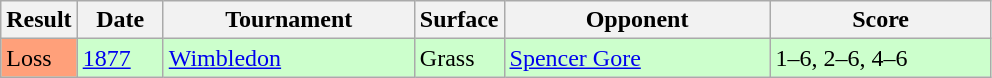<table class="sortable wikitable">
<tr>
<th style="width:40px">Result</th>
<th style="width:50px">Date</th>
<th style="width:160px">Tournament</th>
<th style="width:50px">Surface</th>
<th style="width:170px">Opponent</th>
<th style="width:140px" class="unsortable">Score</th>
</tr>
<tr style="background:#cfc;">
<td style="background:#ffa07a;">Loss</td>
<td><a href='#'>1877</a></td>
<td><a href='#'>Wimbledon</a></td>
<td>Grass</td>
<td> <a href='#'>Spencer Gore</a></td>
<td>1–6, 2–6, 4–6</td>
</tr>
</table>
